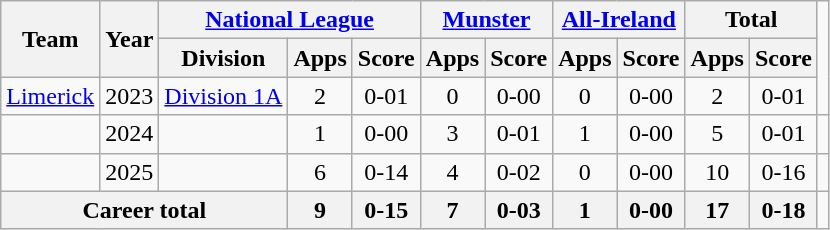<table class="wikitable" style="text-align:center">
<tr>
<th rowspan="2">Team</th>
<th rowspan="2">Year</th>
<th colspan="3"><a href='#'>National League</a></th>
<th colspan="2"><a href='#'>Munster</a></th>
<th colspan="2"><a href='#'>All-Ireland</a></th>
<th colspan="2">Total</th>
</tr>
<tr>
<th>Division</th>
<th>Apps</th>
<th>Score</th>
<th>Apps</th>
<th>Score</th>
<th>Apps</th>
<th>Score</th>
<th>Apps</th>
<th>Score</th>
</tr>
<tr>
<td rowspan="1"><a href='#'>Limerick</a></td>
<td>2023</td>
<td rowspan="1"><a href='#'>Division 1A</a></td>
<td>2</td>
<td>0-01</td>
<td>0</td>
<td>0-00</td>
<td>0</td>
<td>0-00</td>
<td>2</td>
<td>0-01</td>
</tr>
<tr>
<td></td>
<td>2024</td>
<td></td>
<td>1</td>
<td>0-00</td>
<td>3</td>
<td>0-01</td>
<td>1</td>
<td>0-00</td>
<td>5</td>
<td>0-01</td>
<td></td>
</tr>
<tr>
<td></td>
<td>2025</td>
<td></td>
<td>6</td>
<td>0-14</td>
<td>4</td>
<td>0-02</td>
<td>0</td>
<td>0-00</td>
<td>10</td>
<td>0-16</td>
<td></td>
</tr>
<tr>
<th colspan="3">Career total</th>
<th>9</th>
<th>0-15</th>
<th>7</th>
<th>0-03</th>
<th>1</th>
<th>0-00</th>
<th>17</th>
<th>0-18</th>
</tr>
</table>
